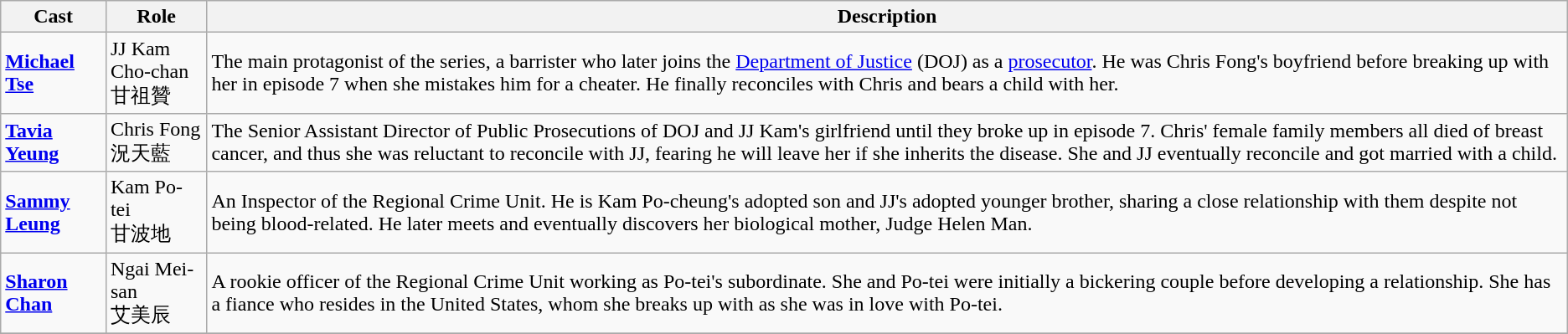<table class="wikitable">
<tr>
<th>Cast</th>
<th>Role</th>
<th>Description</th>
</tr>
<tr>
<td><strong><a href='#'>Michael Tse</a></strong></td>
<td>JJ Kam Cho-chan<br>甘祖贊</td>
<td>The main protagonist of the series, a barrister who later joins the <a href='#'>Department of Justice</a> (DOJ) as a <a href='#'>prosecutor</a>. He was Chris Fong's boyfriend before breaking up with her in episode 7 when she mistakes him for a cheater. He finally reconciles with Chris and bears a child with her.</td>
</tr>
<tr>
<td><strong><a href='#'>Tavia Yeung</a></strong></td>
<td>Chris Fong<br>況天藍</td>
<td>The Senior Assistant Director of Public Prosecutions of DOJ and JJ Kam's girlfriend until they broke up in episode 7. Chris' female family members all died of breast cancer, and thus she was reluctant to reconcile with JJ, fearing he will leave her if she inherits the disease. She and JJ eventually reconcile and got married with a child.</td>
</tr>
<tr>
<td><strong><a href='#'>Sammy Leung</a></strong></td>
<td>Kam Po-tei <br>甘波地</td>
<td>An Inspector of the Regional Crime Unit. He is Kam Po-cheung's adopted son and JJ's adopted younger brother, sharing a close relationship with them despite not being blood-related. He later meets and eventually discovers her biological mother, Judge Helen Man.</td>
</tr>
<tr>
<td><strong><a href='#'>Sharon Chan</a></strong></td>
<td>Ngai Mei-san<br>艾美辰</td>
<td>A rookie officer of the Regional Crime Unit working as Po-tei's subordinate. She and Po-tei were initially a bickering couple before developing a relationship. She has a fiance who resides in the United States, whom she breaks up with as she was in love with Po-tei.</td>
</tr>
<tr>
</tr>
</table>
